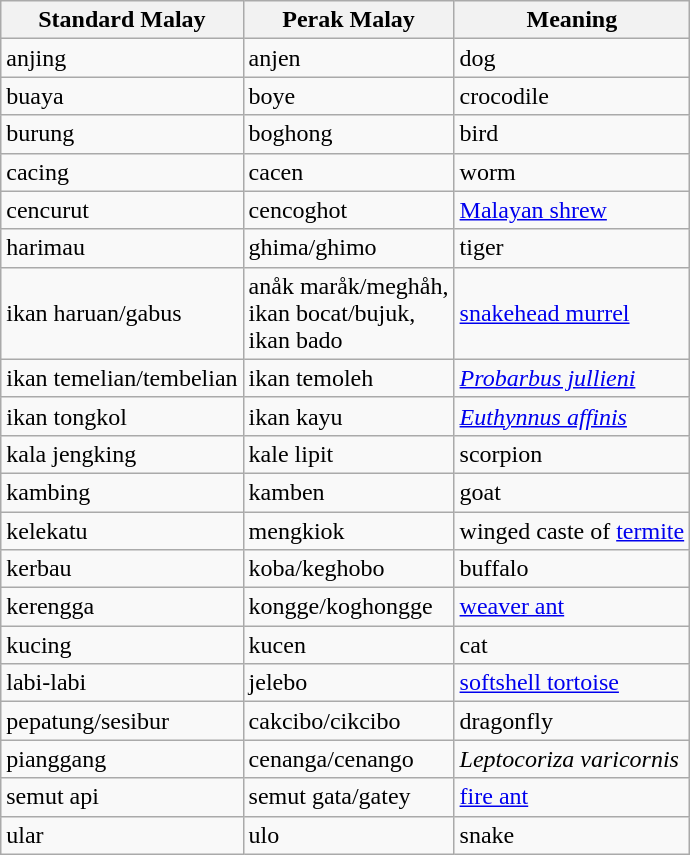<table class="wikitable">
<tr>
<th style="text-align: center;">Standard Malay</th>
<th style="text-align: center;">Perak Malay</th>
<th style="text-align: center;">Meaning</th>
</tr>
<tr>
<td>anjing</td>
<td>anjen</td>
<td>dog</td>
</tr>
<tr>
<td>buaya</td>
<td>boye</td>
<td>crocodile</td>
</tr>
<tr>
<td>burung</td>
<td>boghong</td>
<td>bird</td>
</tr>
<tr>
<td>cacing</td>
<td>cacen</td>
<td>worm</td>
</tr>
<tr>
<td>cencurut</td>
<td>cencoghot</td>
<td><a href='#'>Malayan shrew</a></td>
</tr>
<tr>
<td>harimau</td>
<td>ghima/ghimo</td>
<td>tiger</td>
</tr>
<tr>
<td>ikan haruan/gabus</td>
<td>anåk maråk/meghåh, <br>ikan bocat/bujuk, <br>ikan bado</td>
<td><a href='#'>snakehead murrel</a></td>
</tr>
<tr>
<td>ikan temelian/tembelian</td>
<td>ikan temoleh</td>
<td><em><a href='#'>Probarbus jullieni</a></em></td>
</tr>
<tr>
<td>ikan tongkol</td>
<td>ikan kayu</td>
<td><em><a href='#'>Euthynnus affinis</a></em></td>
</tr>
<tr>
<td>kala jengking</td>
<td>kale lipit</td>
<td>scorpion</td>
</tr>
<tr>
<td>kambing</td>
<td>kamben</td>
<td>goat</td>
</tr>
<tr>
<td>kelekatu</td>
<td>mengkiok</td>
<td>winged caste of <a href='#'>termite</a></td>
</tr>
<tr>
<td>kerbau</td>
<td>koba/keghobo</td>
<td>buffalo</td>
</tr>
<tr>
<td>kerengga</td>
<td>kongge/koghongge</td>
<td><a href='#'>weaver ant</a></td>
</tr>
<tr>
<td>kucing</td>
<td>kucen</td>
<td>cat</td>
</tr>
<tr>
<td>labi-labi</td>
<td>jelebo</td>
<td><a href='#'>softshell tortoise</a></td>
</tr>
<tr>
<td>pepatung/sesibur</td>
<td>cakcibo/cikcibo</td>
<td>dragonfly</td>
</tr>
<tr>
<td>pianggang</td>
<td>cenanga/cenango</td>
<td><em>Leptocoriza varicornis</em></td>
</tr>
<tr>
<td>semut api</td>
<td>semut gata/gatey</td>
<td><a href='#'>fire ant</a></td>
</tr>
<tr>
<td>ular</td>
<td>ulo</td>
<td>snake</td>
</tr>
</table>
